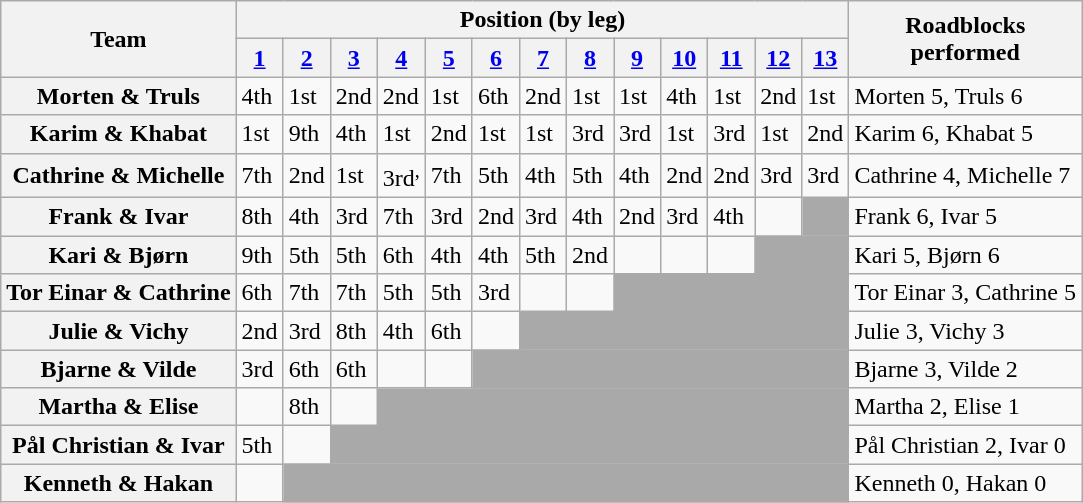<table class=wikitable style="white-space:nowrap;">
<tr>
<th rowspan=2>Team</th>
<th colspan=13>Position (by leg)</th>
<th rowspan=2>Roadblocks<br>performed</th>
</tr>
<tr>
<th><a href='#'>1</a></th>
<th><a href='#'>2</a></th>
<th><a href='#'>3</a></th>
<th><a href='#'>4</a></th>
<th><a href='#'>5</a></th>
<th><a href='#'>6</a></th>
<th><a href='#'>7</a></th>
<th><a href='#'>8</a></th>
<th><a href='#'>9</a></th>
<th><a href='#'>10</a></th>
<th><a href='#'>11</a></th>
<th><a href='#'>12</a></th>
<th><a href='#'>13</a></th>
</tr>
<tr>
<th>Morten & Truls</th>
<td>4th</td>
<td>1st</td>
<td>2nd</td>
<td>2nd</td>
<td>1st</td>
<td>6th</td>
<td>2nd</td>
<td>1st</td>
<td>1st</td>
<td>4th</td>
<td>1st</td>
<td>2nd</td>
<td>1st</td>
<td>Morten 5, Truls 6</td>
</tr>
<tr>
<th>Karim & Khabat</th>
<td>1st</td>
<td>9th</td>
<td>4th</td>
<td>1st</td>
<td>2nd</td>
<td>1st</td>
<td>1st</td>
<td>3rd</td>
<td>3rd</td>
<td>1st</td>
<td>3rd</td>
<td>1st</td>
<td>2nd</td>
<td>Karim 6, Khabat 5</td>
</tr>
<tr>
<th>Cathrine & Michelle</th>
<td>7th</td>
<td>2nd</td>
<td>1st</td>
<td>3rd<sup>,</sup></td>
<td>7th</td>
<td>5th</td>
<td>4th</td>
<td>5th</td>
<td>4th</td>
<td>2nd</td>
<td>2nd</td>
<td>3rd</td>
<td>3rd</td>
<td>Cathrine 4, Michelle 7</td>
</tr>
<tr>
<th>Frank & Ivar</th>
<td>8th</td>
<td>4th</td>
<td>3rd</td>
<td>7th</td>
<td>3rd</td>
<td>2nd</td>
<td>3rd</td>
<td>4th</td>
<td>2nd</td>
<td>3rd</td>
<td>4th</td>
<td></td>
<td style="background:darkgrey;"></td>
<td>Frank 6, Ivar 5</td>
</tr>
<tr>
<th>Kari & Bjørn</th>
<td>9th</td>
<td>5th</td>
<td>5th</td>
<td>6th</td>
<td>4th</td>
<td>4th</td>
<td>5th</td>
<td>2nd</td>
<td></td>
<td></td>
<td></td>
<td style="background:darkgrey;" colspan="2"></td>
<td>Kari 5, Bjørn 6</td>
</tr>
<tr>
<th>Tor Einar & Cathrine</th>
<td>6th</td>
<td>7th</td>
<td>7th</td>
<td>5th</td>
<td>5th</td>
<td>3rd</td>
<td></td>
<td></td>
<td style="background:darkgrey;" colspan="5"></td>
<td>Tor Einar 3, Cathrine 5</td>
</tr>
<tr>
<th>Julie & Vichy</th>
<td>2nd</td>
<td>3rd</td>
<td>8th</td>
<td>4th</td>
<td>6th</td>
<td></td>
<td style="background:darkgrey;" colspan="7"></td>
<td>Julie 3, Vichy 3</td>
</tr>
<tr>
<th>Bjarne & Vilde</th>
<td>3rd</td>
<td>6th</td>
<td>6th</td>
<td></td>
<td></td>
<td style="background:darkgrey;" colspan="8"></td>
<td>Bjarne 3, Vilde 2</td>
</tr>
<tr>
<th>Martha & Elise</th>
<td></td>
<td>8th</td>
<td></td>
<td style="background:darkgrey;" colspan="10"></td>
<td>Martha 2, Elise 1</td>
</tr>
<tr>
<th>Pål Christian & Ivar</th>
<td>5th</td>
<td></td>
<td style="background:darkgrey;" colspan="11"></td>
<td>Pål Christian 2, Ivar 0</td>
</tr>
<tr>
<th>Kenneth & Hakan</th>
<td></td>
<td style="background:darkgrey;" colspan="12"></td>
<td>Kenneth 0, Hakan 0</td>
</tr>
</table>
